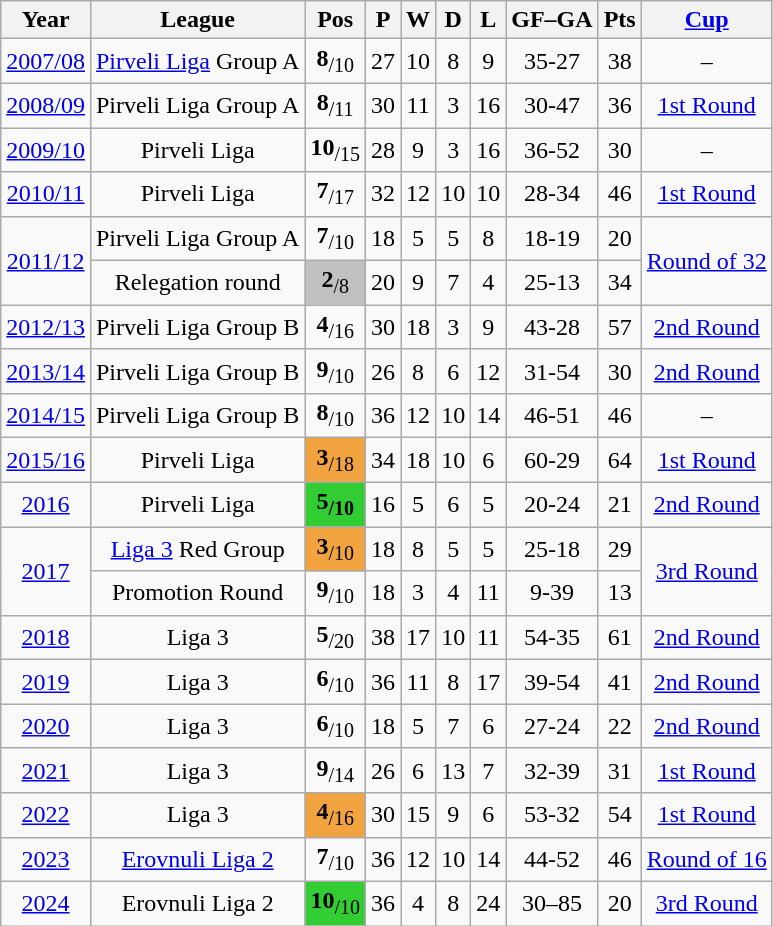<table class="wikitable sortable" style="text-align: center">
<tr>
<th scope="col">Year</th>
<th scope="col">League</th>
<th scope="col">Pos</th>
<th scope="col">P</th>
<th scope="col">W</th>
<th scope="col">D</th>
<th scope="col">L</th>
<th scope="col">GF–GA</th>
<th scope="col">Pts</th>
<th scope="col"><a href='#'>Cup</a></th>
</tr>
<tr>
<td><a href='#'>2007/08</a></td>
<td><a href='#'>Pirveli Liga</a> Group A</td>
<td><strong>8</strong><sub>/10</sub></td>
<td>27</td>
<td>10</td>
<td>8</td>
<td>9</td>
<td>35-27</td>
<td>38</td>
<td>–</td>
</tr>
<tr>
<td><a href='#'>2008/09</a></td>
<td>Pirveli Liga Group A</td>
<td><strong>8</strong><sub>/11</sub></td>
<td>30</td>
<td>11</td>
<td>3</td>
<td>16</td>
<td>30-47</td>
<td>36</td>
<td><a href='#'>1st Round</a></td>
</tr>
<tr>
<td><a href='#'>2009/10</a></td>
<td>Pirveli Liga</td>
<td><strong>10</strong><sub>/15</sub></td>
<td>28</td>
<td>9</td>
<td>3</td>
<td>16</td>
<td>36-52</td>
<td>30</td>
<td>–</td>
</tr>
<tr>
<td><a href='#'>2010/11</a></td>
<td>Pirveli Liga</td>
<td><strong>7</strong><sub>/17</sub></td>
<td>32</td>
<td>12</td>
<td>10</td>
<td>10</td>
<td>28-34</td>
<td>46</td>
<td><a href='#'>1st Round</a></td>
</tr>
<tr>
<td rowspan="2"><a href='#'>2011/12</a></td>
<td>Pirveli Liga Group A</td>
<td><strong>7</strong><sub>/10</sub></td>
<td>18</td>
<td>5</td>
<td>5</td>
<td>8</td>
<td>18-19</td>
<td>20</td>
<td rowspan="2"><a href='#'>Round of 32</a></td>
</tr>
<tr>
<td>Relegation round</td>
<td bgcolor=Silver><strong>2</strong><sub>/8</sub></td>
<td>20</td>
<td>9</td>
<td>7</td>
<td>4</td>
<td>25-13</td>
<td>34</td>
</tr>
<tr>
<td><a href='#'>2012/13</a></td>
<td>Pirveli Liga Group B</td>
<td><strong>4</strong><sub>/16</sub></td>
<td>30</td>
<td>18</td>
<td>3</td>
<td>9</td>
<td>43-28</td>
<td>57</td>
<td><a href='#'>2nd Round</a></td>
</tr>
<tr>
<td><a href='#'>2013/14</a></td>
<td>Pirveli Liga Group B</td>
<td><strong>9</strong><sub>/10</sub></td>
<td>26</td>
<td>8</td>
<td>6</td>
<td>12</td>
<td>31-54</td>
<td>30</td>
<td><a href='#'>2nd Round</a></td>
</tr>
<tr>
<td><a href='#'>2014/15</a></td>
<td>Pirveli Liga Group B</td>
<td><strong>8</strong><sub>/10</sub></td>
<td>36</td>
<td>12</td>
<td>10</td>
<td>14</td>
<td>46-51</td>
<td>46</td>
<td>–</td>
</tr>
<tr>
<td><a href='#'>2015/16</a></td>
<td>Pirveli Liga</td>
<td bgcolor=#F1A33F><strong>3</strong><sub>/18</sub></td>
<td>34</td>
<td>18</td>
<td>10</td>
<td>6</td>
<td>60-29</td>
<td>64</td>
<td><a href='#'>1st Round</a></td>
</tr>
<tr>
<td><a href='#'>2016</a></td>
<td>Pirveli Liga</td>
<td bgcolor=LimeGreen><strong>5<sub>/10</sub></strong></td>
<td>16</td>
<td>5</td>
<td>6</td>
<td>5</td>
<td>20-24</td>
<td>21</td>
<td><a href='#'>2nd Round</a></td>
</tr>
<tr>
<td rowspan="2"><a href='#'>2017</a></td>
<td><a href='#'>Liga 3</a> Red Group</td>
<td bgcolor=#F1A33F><strong>3</strong><sub>/10</sub></td>
<td>18</td>
<td>8</td>
<td>5</td>
<td>5</td>
<td>25-18</td>
<td>29</td>
<td rowspan="2"><a href='#'>3rd Round</a></td>
</tr>
<tr>
<td>Promotion Round</td>
<td><strong>9</strong><sub>/10</sub></td>
<td>18</td>
<td>3</td>
<td>4</td>
<td>11</td>
<td>9-39</td>
<td>13</td>
</tr>
<tr>
<td><a href='#'>2018</a></td>
<td>Liga 3</td>
<td><strong>5</strong><sub>/20</sub></td>
<td>38</td>
<td>17</td>
<td>10</td>
<td>11</td>
<td>54-35</td>
<td>61</td>
<td><a href='#'>2nd Round</a></td>
</tr>
<tr>
<td><a href='#'>2019</a></td>
<td>Liga 3</td>
<td><strong>6</strong><sub>/10</sub></td>
<td>36</td>
<td>11</td>
<td>8</td>
<td>17</td>
<td>39-54</td>
<td>41</td>
<td><a href='#'>2nd Round</a></td>
</tr>
<tr>
<td><a href='#'>2020</a></td>
<td>Liga 3</td>
<td><strong>6</strong><sub>/10</sub></td>
<td>18</td>
<td>5</td>
<td>7</td>
<td>6</td>
<td>27-24</td>
<td>22</td>
<td><a href='#'>2nd Round</a></td>
</tr>
<tr>
<td><a href='#'>2021</a></td>
<td>Liga 3</td>
<td><strong>9</strong><sub>/14</sub></td>
<td>26</td>
<td>6</td>
<td>13</td>
<td>7</td>
<td>32-39</td>
<td>31</td>
<td><a href='#'>1st Round</a></td>
</tr>
<tr>
<td><a href='#'>2022</a></td>
<td>Liga 3</td>
<td bgcolor=#F1A33F><strong>4</strong><sub>/16</sub></td>
<td>30</td>
<td>15</td>
<td>9</td>
<td>6</td>
<td>53-32</td>
<td>54</td>
<td><a href='#'>1st Round</a></td>
</tr>
<tr>
<td><a href='#'>2023</a></td>
<td><a href='#'>Erovnuli Liga 2</a></td>
<td><strong>7</strong><sub>/10</sub></td>
<td>36</td>
<td>12</td>
<td>10</td>
<td>14</td>
<td>44-52</td>
<td>46</td>
<td><a href='#'>Round of 16</a></td>
</tr>
<tr>
<td><a href='#'>2024</a></td>
<td>Erovnuli Liga 2</td>
<td bgcolor=LimeGreen><strong>10</strong><sub>/10</sub></td>
<td>36</td>
<td>4</td>
<td>8</td>
<td>24</td>
<td>30–85</td>
<td>20</td>
<td><a href='#'>3rd Round</a></td>
</tr>
</table>
